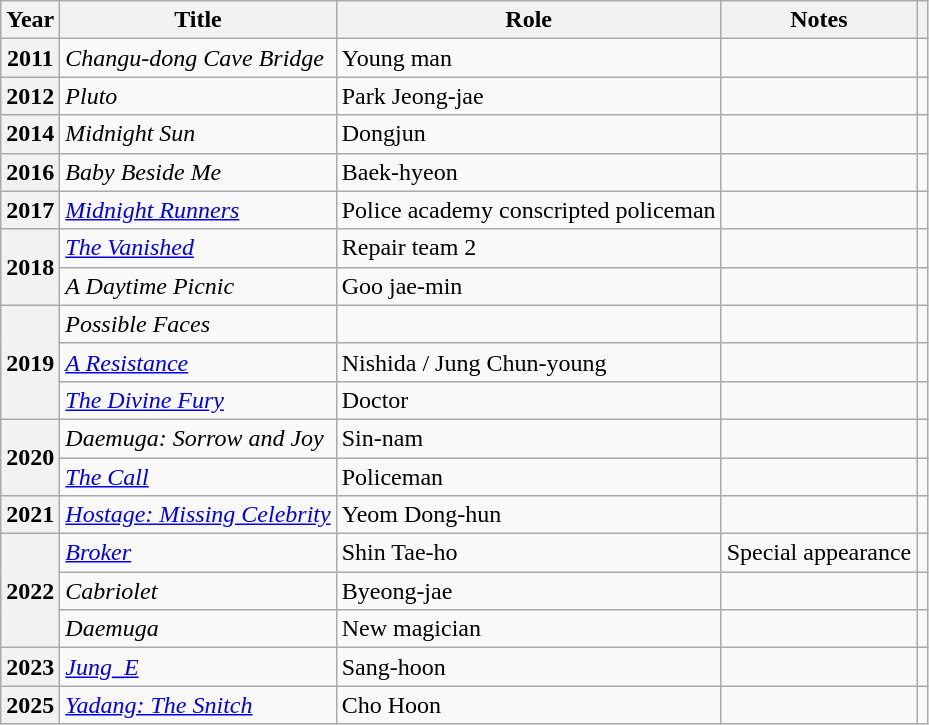<table class="wikitable sortable plainrowheaders">
<tr>
<th>Year</th>
<th>Title</th>
<th>Role</th>
<th class="unsortable">Notes</th>
<th scope="col" class="unsortable"></th>
</tr>
<tr>
<th scope="row">2011</th>
<td><em>Changu-dong Cave Bridge</em></td>
<td>Young man</td>
<td></td>
<td></td>
</tr>
<tr>
<th scope="row">2012</th>
<td><em>Pluto</em></td>
<td>Park Jeong-jae</td>
<td></td>
<td></td>
</tr>
<tr>
<th scope="row">2014</th>
<td><em>Midnight Sun</em></td>
<td>Dongjun</td>
<td></td>
<td></td>
</tr>
<tr>
<th scope="row">2016</th>
<td><em>Baby Beside Me</em></td>
<td>Baek-hyeon</td>
<td></td>
<td></td>
</tr>
<tr>
<th scope="row">2017</th>
<td><em><a href='#'>Midnight Runners</a></em></td>
<td>Police academy conscripted policeman</td>
<td></td>
<td></td>
</tr>
<tr>
<th scope="row" rowspan="2">2018</th>
<td><em><a href='#'>The Vanished</a></em></td>
<td>Repair team 2</td>
<td></td>
<td></td>
</tr>
<tr>
<td><em>A Daytime Picnic</em></td>
<td>Goo jae-min</td>
<td></td>
<td></td>
</tr>
<tr>
<th scope="row"  rowspan="3">2019</th>
<td><em>Possible Faces</em></td>
<td></td>
<td></td>
<td></td>
</tr>
<tr>
<td><em><a href='#'>A Resistance</a></em></td>
<td>Nishida / Jung Chun-young</td>
<td></td>
<td></td>
</tr>
<tr>
<td><em><a href='#'>The Divine Fury</a></em></td>
<td>Doctor</td>
<td></td>
<td></td>
</tr>
<tr>
<th scope="row" rowspan="2">2020</th>
<td><em>Daemuga: Sorrow and Joy</em></td>
<td>Sin-nam</td>
<td></td>
<td></td>
</tr>
<tr>
<td><em><a href='#'>The Call</a></em></td>
<td>Policeman</td>
<td></td>
<td></td>
</tr>
<tr>
<th scope="row">2021</th>
<td><em><a href='#'>Hostage: Missing Celebrity</a></em></td>
<td>Yeom Dong-hun</td>
<td></td>
<td></td>
</tr>
<tr>
<th scope="row" rowspan=3>2022</th>
<td><em><a href='#'>Broker</a></em></td>
<td>Shin Tae-ho</td>
<td>Special appearance</td>
<td></td>
</tr>
<tr>
<td><em>Cabriolet</em></td>
<td>Byeong-jae</td>
<td></td>
<td></td>
</tr>
<tr>
<td><em>Daemuga</em></td>
<td>New magician</td>
<td></td>
<td></td>
</tr>
<tr>
<th scope="row">2023</th>
<td><em><a href='#'>Jung_E</a></em></td>
<td>Sang-hoon</td>
<td></td>
<td></td>
</tr>
<tr>
<th scope="row">2025</th>
<td><em><a href='#'>Yadang: The Snitch</a></em></td>
<td>Cho Hoon</td>
<td></td>
<td></td>
</tr>
</table>
